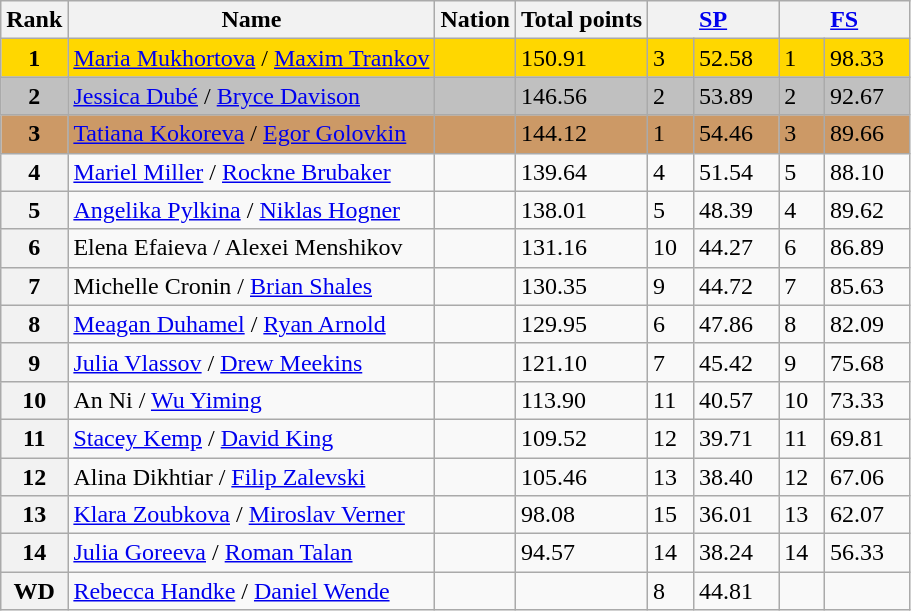<table class="wikitable">
<tr>
<th>Rank</th>
<th>Name</th>
<th>Nation</th>
<th>Total points</th>
<th colspan="2" width="80px"><a href='#'>SP</a></th>
<th colspan="2" width="80px"><a href='#'>FS</a></th>
</tr>
<tr bgcolor=gold>
<td align=center><strong>1</strong></td>
<td><a href='#'>Maria Mukhortova</a> / <a href='#'>Maxim Trankov</a></td>
<td></td>
<td>150.91</td>
<td>3</td>
<td>52.58</td>
<td>1</td>
<td>98.33</td>
</tr>
<tr bgcolor=silver>
<td align=center><strong>2</strong></td>
<td><a href='#'>Jessica Dubé</a> / <a href='#'>Bryce Davison</a></td>
<td></td>
<td>146.56</td>
<td>2</td>
<td>53.89</td>
<td>2</td>
<td>92.67</td>
</tr>
<tr bgcolor=cc9966>
<td align=center><strong>3</strong></td>
<td><a href='#'>Tatiana Kokoreva</a> / <a href='#'>Egor Golovkin</a></td>
<td></td>
<td>144.12</td>
<td>1</td>
<td>54.46</td>
<td>3</td>
<td>89.66</td>
</tr>
<tr>
<th>4</th>
<td><a href='#'>Mariel Miller</a> / <a href='#'>Rockne Brubaker</a></td>
<td></td>
<td>139.64</td>
<td>4</td>
<td>51.54</td>
<td>5</td>
<td>88.10</td>
</tr>
<tr>
<th>5</th>
<td><a href='#'>Angelika Pylkina</a> / <a href='#'>Niklas Hogner</a></td>
<td></td>
<td>138.01</td>
<td>5</td>
<td>48.39</td>
<td>4</td>
<td>89.62</td>
</tr>
<tr>
<th>6</th>
<td>Elena Efaieva / Alexei Menshikov</td>
<td></td>
<td>131.16</td>
<td>10</td>
<td>44.27</td>
<td>6</td>
<td>86.89</td>
</tr>
<tr>
<th>7</th>
<td>Michelle Cronin / <a href='#'>Brian Shales</a></td>
<td></td>
<td>130.35</td>
<td>9</td>
<td>44.72</td>
<td>7</td>
<td>85.63</td>
</tr>
<tr>
<th>8</th>
<td><a href='#'>Meagan Duhamel</a> / <a href='#'>Ryan Arnold</a></td>
<td></td>
<td>129.95</td>
<td>6</td>
<td>47.86</td>
<td>8</td>
<td>82.09</td>
</tr>
<tr>
<th>9</th>
<td><a href='#'>Julia Vlassov</a> / <a href='#'>Drew Meekins</a></td>
<td></td>
<td>121.10</td>
<td>7</td>
<td>45.42</td>
<td>9</td>
<td>75.68</td>
</tr>
<tr>
<th>10</th>
<td>An Ni / <a href='#'>Wu Yiming</a></td>
<td></td>
<td>113.90</td>
<td>11</td>
<td>40.57</td>
<td>10</td>
<td>73.33</td>
</tr>
<tr>
<th>11</th>
<td><a href='#'>Stacey Kemp</a> / <a href='#'>David King</a></td>
<td></td>
<td>109.52</td>
<td>12</td>
<td>39.71</td>
<td>11</td>
<td>69.81</td>
</tr>
<tr>
<th>12</th>
<td>Alina Dikhtiar / <a href='#'>Filip Zalevski</a></td>
<td></td>
<td>105.46</td>
<td>13</td>
<td>38.40</td>
<td>12</td>
<td>67.06</td>
</tr>
<tr>
<th>13</th>
<td><a href='#'>Klara Zoubkova</a> / <a href='#'>Miroslav Verner</a></td>
<td></td>
<td>98.08</td>
<td>15</td>
<td>36.01</td>
<td>13</td>
<td>62.07</td>
</tr>
<tr>
<th>14</th>
<td><a href='#'>Julia Goreeva</a> / <a href='#'>Roman Talan</a></td>
<td></td>
<td>94.57</td>
<td>14</td>
<td>38.24</td>
<td>14</td>
<td>56.33</td>
</tr>
<tr>
<th>WD</th>
<td><a href='#'>Rebecca Handke</a> / <a href='#'>Daniel Wende</a></td>
<td></td>
<td></td>
<td>8</td>
<td>44.81</td>
<td></td>
<td></td>
</tr>
</table>
